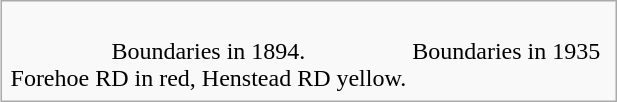<table class="infobox">
<tr>
<td style="text-align:center"><br>Boundaries in 1894.<br>Forehoe RD in red, Henstead RD yellow.</td>
<td style="text-align:center"><br>Boundaries in 1935</td>
<td></td>
</tr>
</table>
